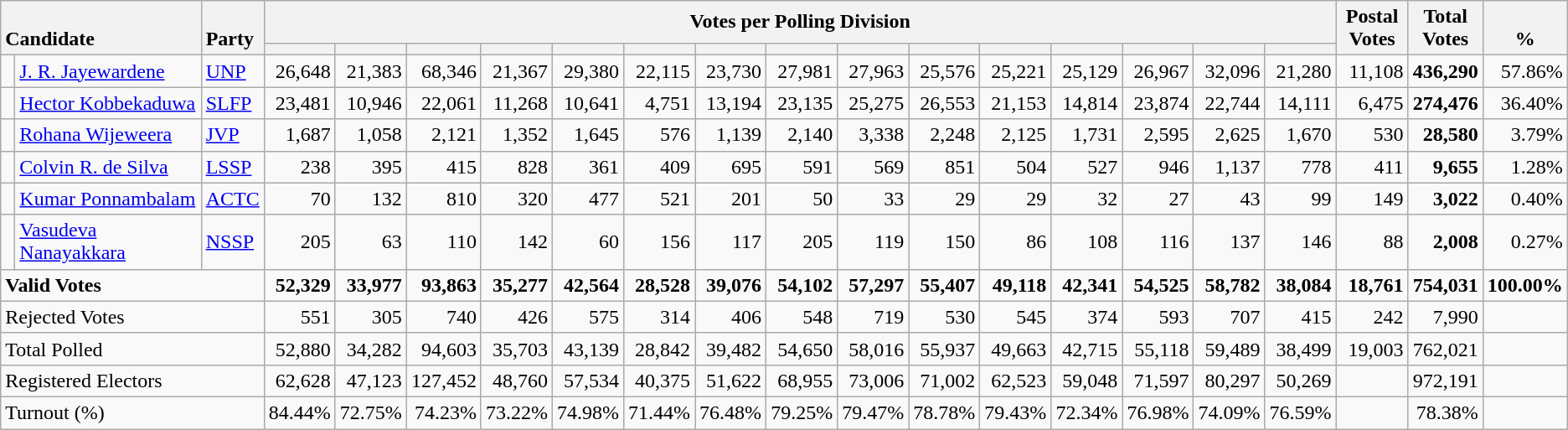<table class="wikitable" style="text-align:right;">
<tr>
<th style="text-align:left; vertical-align:bottom;" rowspan="2" colspan="2">Candidate</th>
<th rowspan="2" style="vertical-align:bottom; text-align:left; width:40px;">Party</th>
<th colspan=15>Votes per Polling Division</th>
<th rowspan="2" style="vertical-align:bottom; text-align:center; width:50px;">Postal<br>Votes</th>
<th rowspan="2" style="vertical-align:bottom; text-align:center; width:50px;">Total Votes</th>
<th rowspan="2" style="vertical-align:bottom; text-align:center; width:50px;">%</th>
</tr>
<tr>
<th></th>
<th></th>
<th></th>
<th></th>
<th></th>
<th></th>
<th></th>
<th></th>
<th></th>
<th></th>
<th></th>
<th></th>
<th></th>
<th></th>
<th></th>
</tr>
<tr>
<td bgcolor=> </td>
<td align=left><a href='#'>J. R. Jayewardene</a></td>
<td align=left><a href='#'>UNP</a></td>
<td>26,648</td>
<td>21,383</td>
<td>68,346</td>
<td>21,367</td>
<td>29,380</td>
<td>22,115</td>
<td>23,730</td>
<td>27,981</td>
<td>27,963</td>
<td>25,576</td>
<td>25,221</td>
<td>25,129</td>
<td>26,967</td>
<td>32,096</td>
<td>21,280</td>
<td>11,108</td>
<td><strong>436,290</strong></td>
<td>57.86%</td>
</tr>
<tr>
<td bgcolor=> </td>
<td align=left><a href='#'>Hector Kobbekaduwa</a></td>
<td align=left><a href='#'>SLFP</a></td>
<td>23,481</td>
<td>10,946</td>
<td>22,061</td>
<td>11,268</td>
<td>10,641</td>
<td>4,751</td>
<td>13,194</td>
<td>23,135</td>
<td>25,275</td>
<td>26,553</td>
<td>21,153</td>
<td>14,814</td>
<td>23,874</td>
<td>22,744</td>
<td>14,111</td>
<td>6,475</td>
<td><strong>274,476</strong></td>
<td>36.40%</td>
</tr>
<tr>
<td bgcolor=> </td>
<td align=left><a href='#'>Rohana Wijeweera</a></td>
<td align=left><a href='#'>JVP</a></td>
<td>1,687</td>
<td>1,058</td>
<td>2,121</td>
<td>1,352</td>
<td>1,645</td>
<td>576</td>
<td>1,139</td>
<td>2,140</td>
<td>3,338</td>
<td>2,248</td>
<td>2,125</td>
<td>1,731</td>
<td>2,595</td>
<td>2,625</td>
<td>1,670</td>
<td>530</td>
<td><strong>28,580</strong></td>
<td>3.79%</td>
</tr>
<tr>
<td bgcolor=> </td>
<td align=left><a href='#'>Colvin R. de Silva</a></td>
<td align=left><a href='#'>LSSP</a></td>
<td>238</td>
<td>395</td>
<td>415</td>
<td>828</td>
<td>361</td>
<td>409</td>
<td>695</td>
<td>591</td>
<td>569</td>
<td>851</td>
<td>504</td>
<td>527</td>
<td>946</td>
<td>1,137</td>
<td>778</td>
<td>411</td>
<td><strong>9,655</strong></td>
<td>1.28%</td>
</tr>
<tr>
<td bgcolor=> </td>
<td align=left><a href='#'>Kumar Ponnambalam</a></td>
<td align=left><a href='#'>ACTC</a></td>
<td>70</td>
<td>132</td>
<td>810</td>
<td>320</td>
<td>477</td>
<td>521</td>
<td>201</td>
<td>50</td>
<td>33</td>
<td>29</td>
<td>29</td>
<td>32</td>
<td>27</td>
<td>43</td>
<td>99</td>
<td>149</td>
<td><strong>3,022</strong></td>
<td>0.40%</td>
</tr>
<tr>
<td bgcolor=> </td>
<td align=left><a href='#'>Vasudeva Nanayakkara</a></td>
<td align=left><a href='#'>NSSP</a></td>
<td>205</td>
<td>63</td>
<td>110</td>
<td>142</td>
<td>60</td>
<td>156</td>
<td>117</td>
<td>205</td>
<td>119</td>
<td>150</td>
<td>86</td>
<td>108</td>
<td>116</td>
<td>137</td>
<td>146</td>
<td>88</td>
<td><strong>2,008</strong></td>
<td>0.27%</td>
</tr>
<tr style="font-weight:bold">
<td style="text-align:left;" colspan="3">Valid Votes</td>
<td>52,329</td>
<td>33,977</td>
<td>93,863</td>
<td>35,277</td>
<td>42,564</td>
<td>28,528</td>
<td>39,076</td>
<td>54,102</td>
<td>57,297</td>
<td>55,407</td>
<td>49,118</td>
<td>42,341</td>
<td>54,525</td>
<td>58,782</td>
<td>38,084</td>
<td>18,761</td>
<td>754,031</td>
<td>100.00%</td>
</tr>
<tr>
<td style="text-align:left;" colspan="3">Rejected Votes</td>
<td>551</td>
<td>305</td>
<td>740</td>
<td>426</td>
<td>575</td>
<td>314</td>
<td>406</td>
<td>548</td>
<td>719</td>
<td>530</td>
<td>545</td>
<td>374</td>
<td>593</td>
<td>707</td>
<td>415</td>
<td>242</td>
<td>7,990</td>
<td></td>
</tr>
<tr>
<td style="text-align:left;" colspan="3">Total Polled</td>
<td>52,880</td>
<td>34,282</td>
<td>94,603</td>
<td>35,703</td>
<td>43,139</td>
<td>28,842</td>
<td>39,482</td>
<td>54,650</td>
<td>58,016</td>
<td>55,937</td>
<td>49,663</td>
<td>42,715</td>
<td>55,118</td>
<td>59,489</td>
<td>38,499</td>
<td>19,003</td>
<td>762,021</td>
<td></td>
</tr>
<tr>
<td style="text-align:left;" colspan="3">Registered Electors</td>
<td>62,628</td>
<td>47,123</td>
<td>127,452</td>
<td>48,760</td>
<td>57,534</td>
<td>40,375</td>
<td>51,622</td>
<td>68,955</td>
<td>73,006</td>
<td>71,002</td>
<td>62,523</td>
<td>59,048</td>
<td>71,597</td>
<td>80,297</td>
<td>50,269</td>
<td></td>
<td>972,191</td>
<td></td>
</tr>
<tr>
<td style="text-align:left;" colspan="3">Turnout (%)</td>
<td>84.44%</td>
<td>72.75%</td>
<td>74.23%</td>
<td>73.22%</td>
<td>74.98%</td>
<td>71.44%</td>
<td>76.48%</td>
<td>79.25%</td>
<td>79.47%</td>
<td>78.78%</td>
<td>79.43%</td>
<td>72.34%</td>
<td>76.98%</td>
<td>74.09%</td>
<td>76.59%</td>
<td></td>
<td>78.38%</td>
<td></td>
</tr>
</table>
